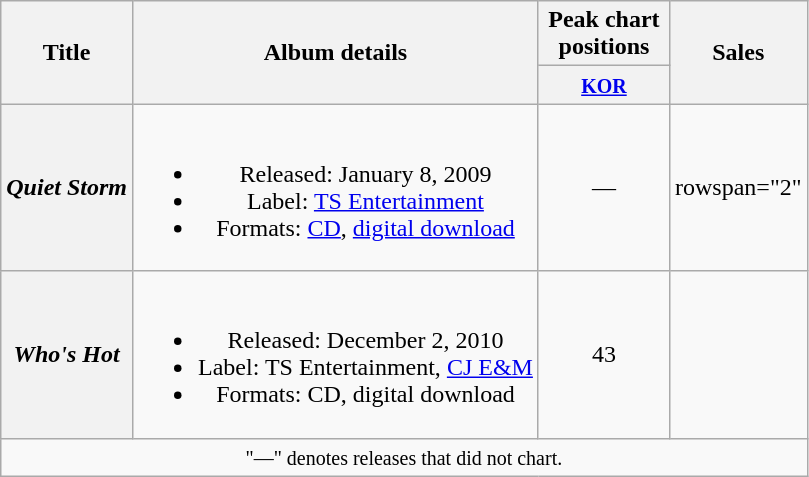<table class="wikitable plainrowheaders" style="text-align:center;">
<tr>
<th scope="col" rowspan="2">Title</th>
<th scope="col" rowspan="2">Album details</th>
<th scope="col" colspan="1" style="width:5em;">Peak chart positions</th>
<th scope="col" rowspan="2">Sales</th>
</tr>
<tr>
<th><small><a href='#'>KOR</a></small><br></th>
</tr>
<tr>
<th scope="row"><em>Quiet Storm</em></th>
<td><br><ul><li>Released: January 8, 2009</li><li>Label: <a href='#'>TS Entertainment</a></li><li>Formats: <a href='#'>CD</a>, <a href='#'>digital download</a></li></ul></td>
<td>—</td>
<td>rowspan="2" </td>
</tr>
<tr>
<th scope="row"><em>Who's Hot</em></th>
<td><br><ul><li>Released: December 2, 2010</li><li>Label: TS Entertainment, <a href='#'>CJ E&M</a></li><li>Formats: CD, digital download</li></ul></td>
<td>43</td>
</tr>
<tr>
<td colspan="4" align="center"><small>"—" denotes releases that did not chart.</small></td>
</tr>
</table>
